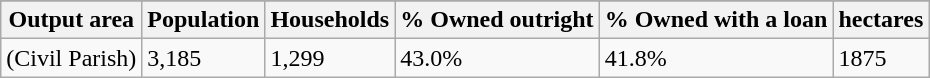<table class="wikitable">
<tr>
</tr>
<tr>
<th>Output area</th>
<th>Population</th>
<th>Households</th>
<th>% Owned outright</th>
<th>% Owned with a loan</th>
<th>hectares</th>
</tr>
<tr>
<td>(Civil Parish)</td>
<td>3,185</td>
<td>1,299</td>
<td>43.0%</td>
<td>41.8%</td>
<td>1875</td>
</tr>
</table>
